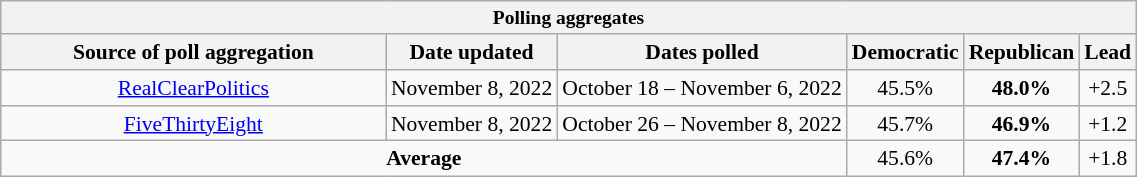<table class="wikitable" style="font-size:90%; text-align:center">
<tr valign=bottom style="font-size:90%;">
<th colspan="6">Polling aggregates</th>
</tr>
<tr>
<th style="width:250px;">Source of poll aggregation</th>
<th>Date updated</th>
<th>Dates polled</th>
<th>Democratic</th>
<th>Republican</th>
<th>Lead</th>
</tr>
<tr>
<td><a href='#'>RealClearPolitics</a></td>
<td>November 8, 2022</td>
<td>October 18 – November 6, 2022</td>
<td>45.5%</td>
<td><strong>48.0%</strong></td>
<td>+2.5</td>
</tr>
<tr>
<td><a href='#'>FiveThirtyEight</a></td>
<td>November 8, 2022</td>
<td>October 26 – November 8, 2022</td>
<td>45.7%</td>
<td><strong>46.9%</strong></td>
<td>+1.2</td>
</tr>
<tr>
<td colspan="3"><strong>Average</strong></td>
<td>45.6%</td>
<td><strong>47.4%</strong></td>
<td>+1.8</td>
</tr>
</table>
